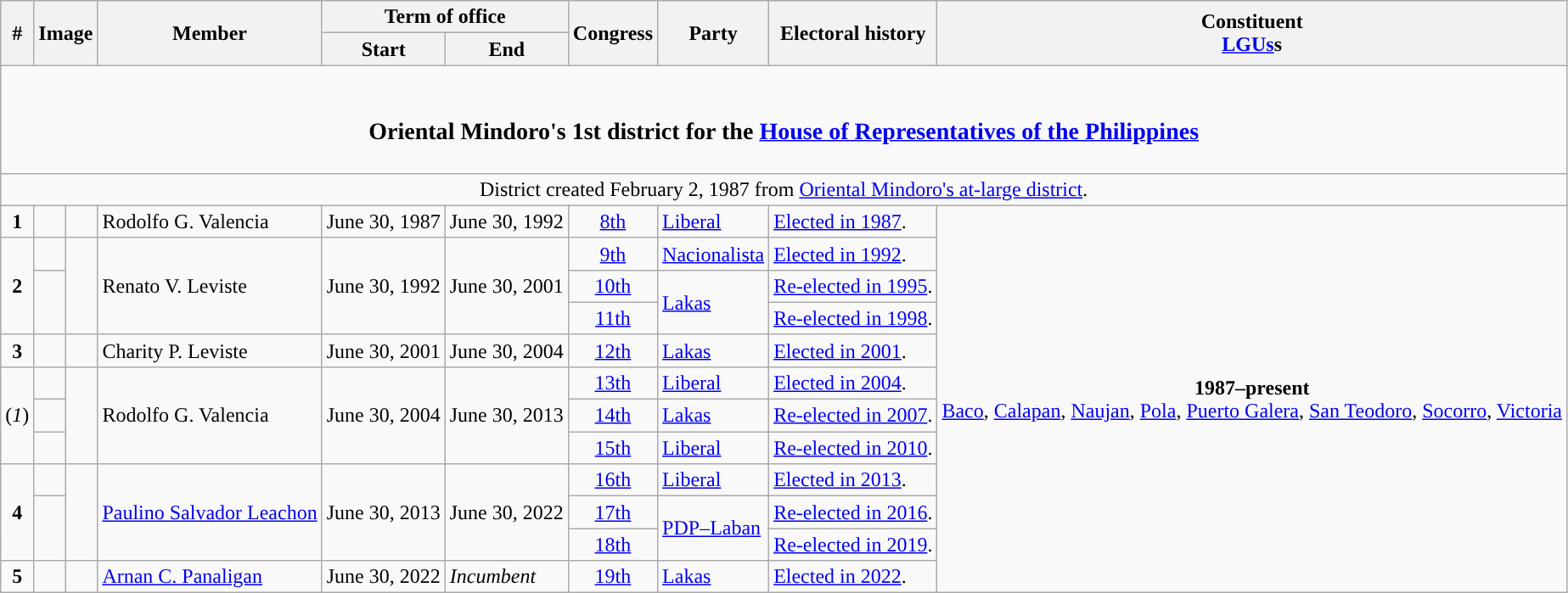<table class=wikitable>
<tr>
<th rowspan="2">#</th>
<th rowspan="2" colspan=2>Image</th>
<th rowspan="2">Member</th>
<th colspan=2>Term of office</th>
<th rowspan="2">Congress</th>
<th rowspan="2">Party</th>
<th rowspan="2">Electoral history</th>
<th rowspan="2">Constituent<br><a href='#'>LGUs</a>s</th>
</tr>
<tr>
<th>Start</th>
<th>End</th>
</tr>
<tr>
<td colspan="10" style="text-align:center;"><br><h3>Oriental Mindoro's 1st district for the <a href='#'>House of Representatives of the Philippines</a></h3></td>
</tr>
<tr>
<td colspan="10" style="text-align:center;">District created February 2, 1987 from <a href='#'>Oriental Mindoro's at-large district</a>.</td>
</tr>
<tr>
<td style="text-align:center;"><strong>1</strong></td>
<td style="color:inherit;background:"></td>
<td></td>
<td>Rodolfo G. Valencia</td>
<td>June 30, 1987</td>
<td>June 30, 1992</td>
<td style="text-align:center;"><a href='#'>8th</a></td>
<td><a href='#'>Liberal</a></td>
<td><a href='#'>Elected in 1987</a>.</td>
<td rowspan="12" style="text-align:center;"><strong>1987–present</strong><br><a href='#'>Baco</a>, <a href='#'>Calapan</a>, <a href='#'>Naujan</a>, <a href='#'>Pola</a>, <a href='#'>Puerto Galera</a>, <a href='#'>San Teodoro</a>, <a href='#'>Socorro</a>, <a href='#'>Victoria</a></td>
</tr>
<tr>
<td rowspan="3" style="text-align:center;"><strong>2</strong></td>
<td style="color:inherit;background:"></td>
<td rowspan="3"></td>
<td rowspan="3">Renato V. Leviste</td>
<td rowspan="3">June 30, 1992</td>
<td rowspan="3">June 30, 2001</td>
<td style="text-align:center;"><a href='#'>9th</a></td>
<td><a href='#'>Nacionalista</a></td>
<td><a href='#'>Elected in 1992</a>.</td>
</tr>
<tr>
<td rowspan="2" style="color:inherit;background:"></td>
<td style="text-align:center;"><a href='#'>10th</a></td>
<td rowspan="2"><a href='#'>Lakas</a></td>
<td><a href='#'>Re-elected in 1995</a>.</td>
</tr>
<tr>
<td style="text-align:center;"><a href='#'>11th</a></td>
<td><a href='#'>Re-elected in 1998</a>.</td>
</tr>
<tr>
<td style="text-align:center;"><strong>3</strong></td>
<td style="color:inherit;background:"></td>
<td></td>
<td>Charity P. Leviste</td>
<td>June 30, 2001</td>
<td>June 30, 2004</td>
<td style="text-align:center;"><a href='#'>12th</a></td>
<td><a href='#'>Lakas</a></td>
<td><a href='#'>Elected in 2001</a>.</td>
</tr>
<tr>
<td rowspan="3" style="text-align:center;">(<em>1</em>)</td>
<td style="color:inherit;background:"></td>
<td rowspan="3"></td>
<td rowspan="3">Rodolfo G. Valencia</td>
<td rowspan="3">June 30, 2004</td>
<td rowspan="3">June 30, 2013</td>
<td style="text-align:center;"><a href='#'>13th</a></td>
<td><a href='#'>Liberal</a></td>
<td><a href='#'>Elected in 2004</a>.</td>
</tr>
<tr>
<td style="color:inherit;background:"></td>
<td style="text-align:center;"><a href='#'>14th</a></td>
<td><a href='#'>Lakas</a></td>
<td><a href='#'>Re-elected in 2007</a>.</td>
</tr>
<tr>
<td style="color:inherit;background:"></td>
<td style="text-align:center;"><a href='#'>15th</a></td>
<td><a href='#'>Liberal</a></td>
<td><a href='#'>Re-elected in 2010</a>.</td>
</tr>
<tr>
<td rowspan="3" style="text-align:center;"><strong>4</strong></td>
<td style="color:inherit;background:"></td>
<td rowspan="3"></td>
<td rowspan="3"><a href='#'>Paulino Salvador Leachon</a></td>
<td rowspan="3">June 30, 2013</td>
<td rowspan="3">June 30, 2022</td>
<td style="text-align:center;"><a href='#'>16th</a></td>
<td><a href='#'>Liberal</a></td>
<td><a href='#'>Elected in 2013</a>.</td>
</tr>
<tr>
<td rowspan="2" style="color:inherit;background:"></td>
<td style="text-align:center;"><a href='#'>17th</a></td>
<td rowspan="2"><a href='#'>PDP–Laban</a></td>
<td><a href='#'>Re-elected in 2016</a>.</td>
</tr>
<tr>
<td style="text-align:center;"><a href='#'>18th</a></td>
<td><a href='#'>Re-elected in 2019</a>.</td>
</tr>
<tr>
<td style="text-align:center;"><strong>5</strong></td>
<td style="color:inherit;background:"></td>
<td></td>
<td><a href='#'>Arnan C. Panaligan</a></td>
<td>June 30, 2022</td>
<td><em>Incumbent</td>
<td style="text-align:center;"><a href='#'>19th</a></td>
<td><a href='#'>Lakas</a></td>
<td><a href='#'>Elected in 2022</a>.</td>
</tr>
</table>
